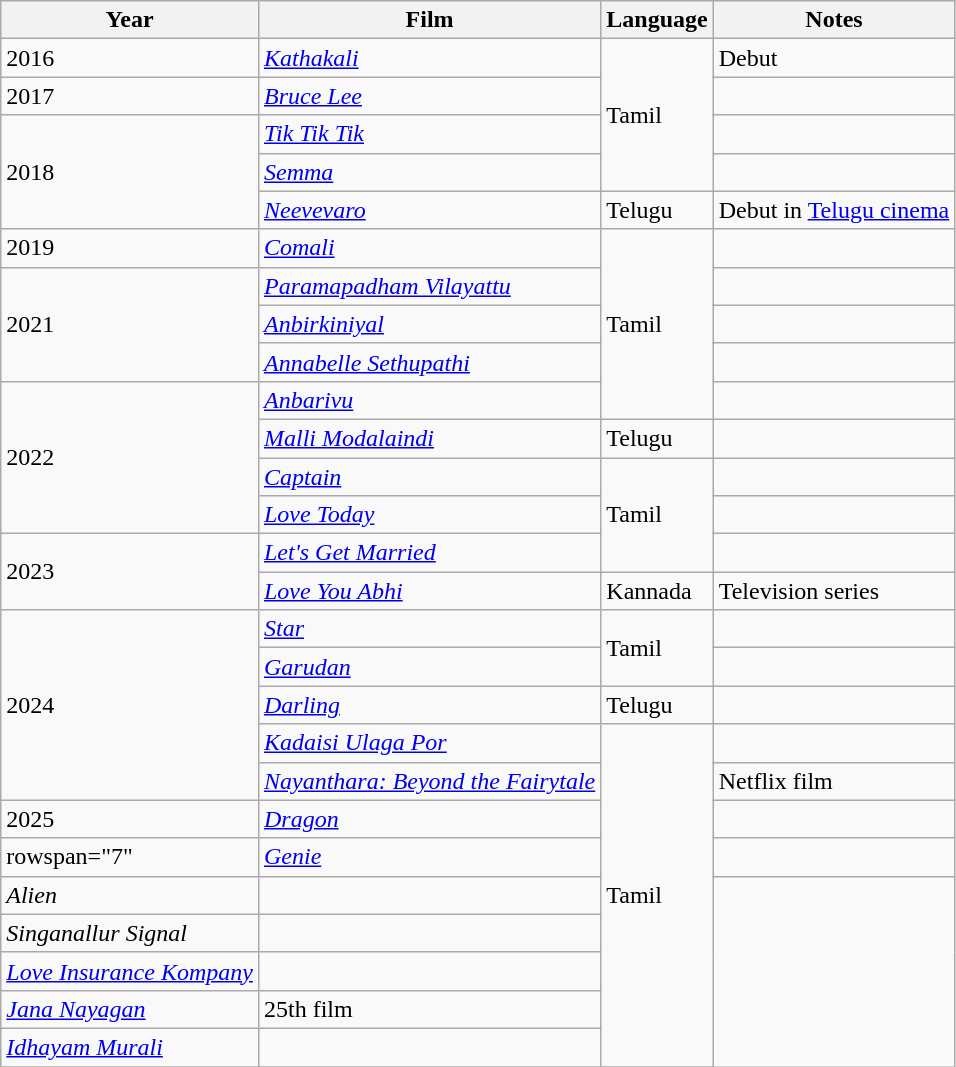<table class="wikitable sortable">
<tr>
<th>Year</th>
<th>Film</th>
<th>Language</th>
<th>Notes</th>
</tr>
<tr>
<td>2016</td>
<td><em><a href='#'>Kathakali</a></em></td>
<td rowspan="4">Tamil</td>
<td>Debut</td>
</tr>
<tr>
<td>2017</td>
<td><em><a href='#'>Bruce Lee</a></em></td>
<td></td>
</tr>
<tr>
<td rowspan="3">2018</td>
<td><em><a href='#'>Tik Tik Tik</a></em></td>
<td></td>
</tr>
<tr>
<td><em><a href='#'>Semma</a></em></td>
<td></td>
</tr>
<tr>
<td><em><a href='#'>Neevevaro</a></em></td>
<td>Telugu</td>
<td>Debut in <a href='#'>Telugu cinema</a></td>
</tr>
<tr>
<td>2019</td>
<td><em><a href='#'>Comali</a></em></td>
<td rowspan="5">Tamil</td>
<td></td>
</tr>
<tr>
<td rowspan="3">2021</td>
<td><em><a href='#'>Paramapadham Vilayattu</a></em></td>
<td></td>
</tr>
<tr>
<td><em><a href='#'>Anbirkiniyal</a></em></td>
<td></td>
</tr>
<tr>
<td><em><a href='#'>Annabelle Sethupathi</a></em></td>
<td></td>
</tr>
<tr>
<td rowspan="4">2022</td>
<td><em><a href='#'>Anbarivu</a></em></td>
<td></td>
</tr>
<tr>
<td><em><a href='#'>Malli Modalaindi</a></em></td>
<td>Telugu</td>
<td></td>
</tr>
<tr>
<td><em><a href='#'>Captain</a></em></td>
<td rowspan="3">Tamil</td>
<td></td>
</tr>
<tr>
<td><em><a href='#'>Love Today</a></em></td>
<td></td>
</tr>
<tr>
<td rowspan="2">2023</td>
<td><em><a href='#'>Let's Get Married</a></em></td>
<td></td>
</tr>
<tr>
<td><em><a href='#'>Love You Abhi</a></em></td>
<td>Kannada</td>
<td>Television series</td>
</tr>
<tr>
<td rowspan="5">2024</td>
<td><em><a href='#'>Star</a></em></td>
<td rowspan="2">Tamil</td>
<td></td>
</tr>
<tr>
<td><em><a href='#'>Garudan</a></em></td>
<td></td>
</tr>
<tr>
<td><a href='#'><em>Darling</em></a></td>
<td>Telugu</td>
<td></td>
</tr>
<tr>
<td><em><a href='#'>Kadaisi Ulaga Por</a></em></td>
<td rowspan="9">Tamil</td>
<td></td>
</tr>
<tr>
<td><em><a href='#'>Nayanthara: Beyond the Fairytale</a></em></td>
<td>Netflix film</td>
</tr>
<tr>
<td>2025</td>
<td><em><a href='#'>Dragon</a></em></td>
<td></td>
</tr>
<tr>
<td>rowspan="7" </td>
<td><em><a href='#'>Genie</a></em></td>
<td></td>
</tr>
<tr>
<td><em>Alien</em></td>
<td></td>
</tr>
<tr>
<td><em>Singanallur Signal</em></td>
<td></td>
</tr>
<tr>
<td><em><a href='#'>Love Insurance Kompany</a></em></td>
<td></td>
</tr>
<tr>
<td><em><a href='#'>Jana Nayagan</a></em></td>
<td>25th film</td>
</tr>
<tr>
<td><em><a href='#'>Idhayam Murali</a></em></td>
<td></td>
</tr>
<tr>
</tr>
</table>
